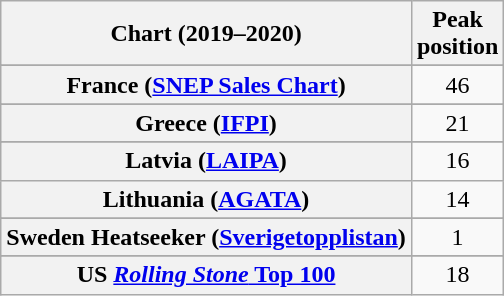<table class="wikitable sortable plainrowheaders" style="text-align:center">
<tr>
<th scope="col">Chart (2019–2020)</th>
<th scope="col">Peak<br>position</th>
</tr>
<tr>
</tr>
<tr>
</tr>
<tr>
</tr>
<tr>
</tr>
<tr>
</tr>
<tr>
</tr>
<tr>
<th scope="row">France (<a href='#'>SNEP Sales Chart</a>)</th>
<td align="center">46</td>
</tr>
<tr>
</tr>
<tr>
<th scope="row">Greece (<a href='#'>IFPI</a>)</th>
<td>21</td>
</tr>
<tr>
</tr>
<tr>
</tr>
<tr>
</tr>
<tr>
<th scope="row">Latvia (<a href='#'>LAIPA</a>)</th>
<td>16</td>
</tr>
<tr>
<th scope="row">Lithuania (<a href='#'>AGATA</a>)</th>
<td>14</td>
</tr>
<tr>
</tr>
<tr>
</tr>
<tr>
</tr>
<tr>
</tr>
<tr>
</tr>
<tr>
</tr>
<tr>
</tr>
<tr>
<th scope="row">Sweden Heatseeker (<a href='#'>Sverigetopplistan</a>)</th>
<td>1</td>
</tr>
<tr>
</tr>
<tr>
</tr>
<tr>
</tr>
<tr>
<th scope="row">US <a href='#'><em>Rolling Stone</em> Top 100</a></th>
<td>18</td>
</tr>
</table>
